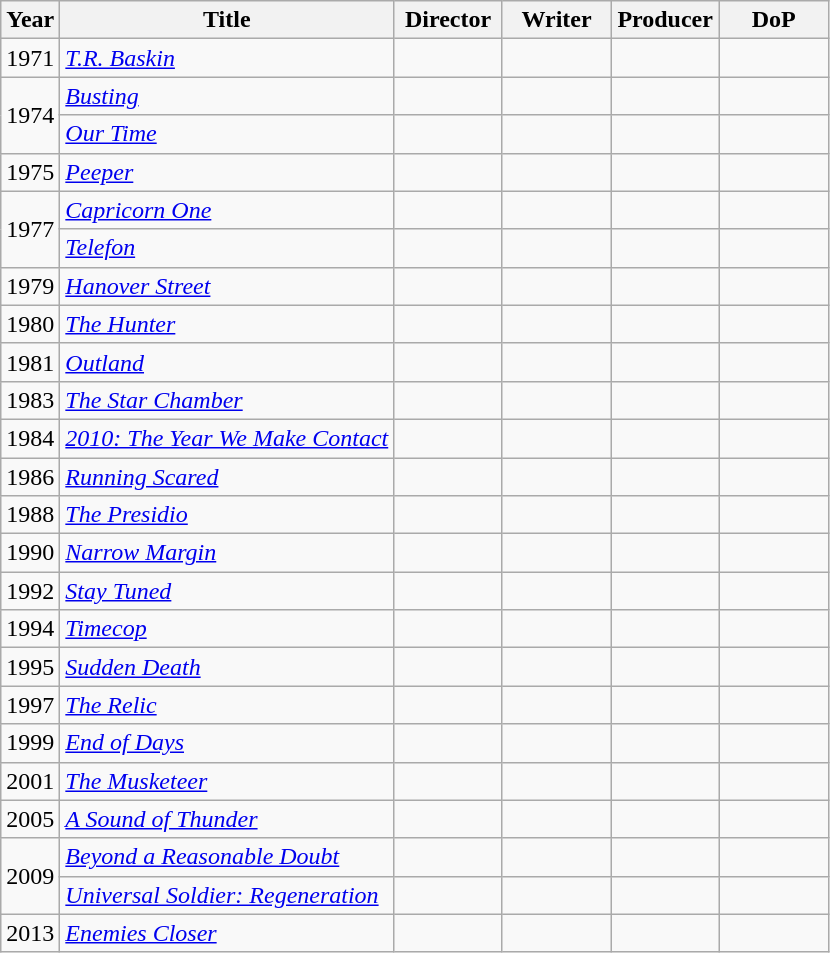<table class="wikitable">
<tr>
<th>Year</th>
<th>Title</th>
<th width=65>Director</th>
<th width=65>Writer</th>
<th width=65>Producer</th>
<th width=65>DoP</th>
</tr>
<tr>
<td>1971</td>
<td><em><a href='#'>T.R. Baskin</a></em></td>
<td></td>
<td></td>
<td></td>
<td></td>
</tr>
<tr>
<td rowspan=2>1974</td>
<td><em><a href='#'>Busting</a></em></td>
<td></td>
<td></td>
<td></td>
<td></td>
</tr>
<tr>
<td><em><a href='#'>Our Time</a></em></td>
<td></td>
<td></td>
<td></td>
<td></td>
</tr>
<tr>
<td>1975</td>
<td><em><a href='#'>Peeper</a></em></td>
<td></td>
<td></td>
<td></td>
<td></td>
</tr>
<tr>
<td rowspan=2>1977</td>
<td><em><a href='#'>Capricorn One</a></em></td>
<td></td>
<td></td>
<td></td>
<td></td>
</tr>
<tr>
<td><em><a href='#'>Telefon</a></em></td>
<td></td>
<td></td>
<td></td>
<td></td>
</tr>
<tr>
<td>1979</td>
<td><em><a href='#'>Hanover Street</a></em></td>
<td></td>
<td></td>
<td></td>
<td></td>
</tr>
<tr>
<td>1980</td>
<td><em><a href='#'>The Hunter</a></em></td>
<td></td>
<td></td>
<td></td>
<td></td>
</tr>
<tr>
<td>1981</td>
<td><em><a href='#'>Outland</a></em></td>
<td></td>
<td></td>
<td></td>
<td></td>
</tr>
<tr>
<td>1983</td>
<td><em><a href='#'>The Star Chamber</a></em></td>
<td></td>
<td></td>
<td></td>
<td></td>
</tr>
<tr>
<td>1984</td>
<td><em><a href='#'>2010: The Year We Make Contact</a></em></td>
<td></td>
<td></td>
<td></td>
<td></td>
</tr>
<tr>
<td>1986</td>
<td><em><a href='#'>Running Scared</a></em></td>
<td></td>
<td></td>
<td></td>
<td></td>
</tr>
<tr>
<td>1988</td>
<td><em><a href='#'>The Presidio</a></em></td>
<td></td>
<td></td>
<td></td>
<td></td>
</tr>
<tr>
<td>1990</td>
<td><em><a href='#'>Narrow Margin</a></em></td>
<td></td>
<td></td>
<td></td>
<td></td>
</tr>
<tr>
<td>1992</td>
<td><em><a href='#'>Stay Tuned</a></em></td>
<td></td>
<td></td>
<td></td>
<td></td>
</tr>
<tr>
<td>1994</td>
<td><em><a href='#'>Timecop</a></em></td>
<td></td>
<td></td>
<td></td>
<td></td>
</tr>
<tr>
<td>1995</td>
<td><em><a href='#'>Sudden Death</a></em></td>
<td></td>
<td></td>
<td></td>
<td></td>
</tr>
<tr>
<td>1997</td>
<td><em><a href='#'>The Relic</a></em></td>
<td></td>
<td></td>
<td></td>
<td></td>
</tr>
<tr>
<td>1999</td>
<td><em><a href='#'>End of Days</a></em></td>
<td></td>
<td></td>
<td></td>
<td></td>
</tr>
<tr>
<td>2001</td>
<td><em><a href='#'>The Musketeer</a></em></td>
<td></td>
<td></td>
<td></td>
<td></td>
</tr>
<tr>
<td>2005</td>
<td><em><a href='#'>A Sound of Thunder</a></em></td>
<td></td>
<td></td>
<td></td>
<td></td>
</tr>
<tr>
<td rowspan=2>2009</td>
<td><em><a href='#'>Beyond a Reasonable Doubt</a></em></td>
<td></td>
<td></td>
<td></td>
<td></td>
</tr>
<tr>
<td><em><a href='#'>Universal Soldier: Regeneration</a></em></td>
<td></td>
<td></td>
<td></td>
<td></td>
</tr>
<tr>
<td>2013</td>
<td><em><a href='#'>Enemies Closer</a></em></td>
<td></td>
<td></td>
<td></td>
<td></td>
</tr>
</table>
